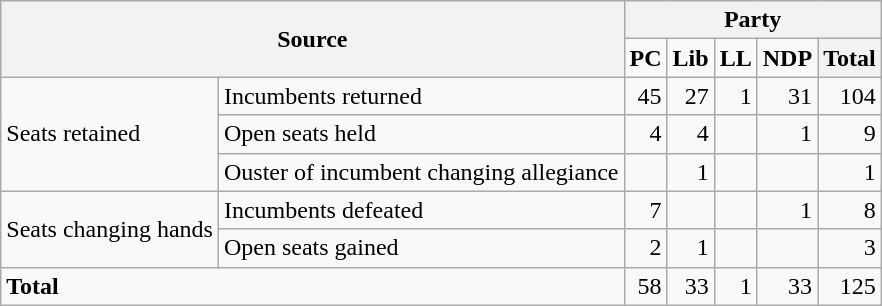<table class="wikitable" style="text-align:right;">
<tr>
<th colspan="2" rowspan="2">Source</th>
<th colspan="5">Party</th>
</tr>
<tr>
<td><strong>PC</strong></td>
<td><strong>Lib</strong></td>
<td><strong>LL</strong></td>
<td><strong>NDP</strong></td>
<th>Total</th>
</tr>
<tr>
<td rowspan="3" style="text-align:left;">Seats retained</td>
<td style="text-align:left;">Incumbents returned</td>
<td>45</td>
<td>27</td>
<td>1</td>
<td>31</td>
<td>104</td>
</tr>
<tr>
<td style="text-align:left;">Open seats held</td>
<td>4</td>
<td>4</td>
<td></td>
<td>1</td>
<td>9</td>
</tr>
<tr>
<td style="text-align:left;">Ouster of incumbent changing allegiance</td>
<td></td>
<td>1</td>
<td></td>
<td></td>
<td>1</td>
</tr>
<tr>
<td rowspan="2" style="text-align:left;">Seats changing hands</td>
<td style="text-align:left;">Incumbents defeated</td>
<td>7</td>
<td></td>
<td></td>
<td>1</td>
<td>8</td>
</tr>
<tr>
<td style="text-align:left;">Open seats gained</td>
<td>2</td>
<td>1</td>
<td></td>
<td></td>
<td>3</td>
</tr>
<tr>
<td colspan="2" style="text-align:left;"><strong>Total</strong></td>
<td>58</td>
<td>33</td>
<td>1</td>
<td>33</td>
<td>125</td>
</tr>
</table>
